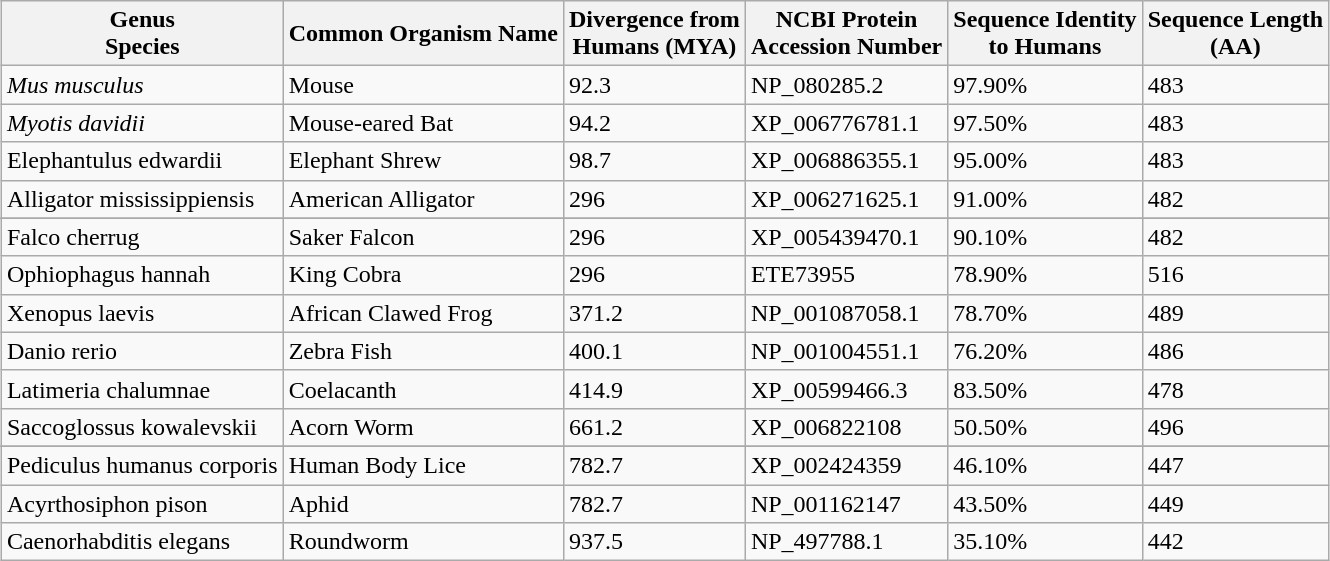<table class="wikitable" style="margin: 1em auto 1em auto;">
<tr>
<th scope="col">Genus<br>Species</th>
<th scope="col">Common Organism Name</th>
<th scope="col">Divergence from<br>Humans (MYA)</th>
<th scope="col">NCBI Protein<br>Accession Number</th>
<th scope="col">Sequence Identity<br>to Humans</th>
<th scope="col">Sequence Length<br>(AA)</th>
</tr>
<tr>
<td><em>Mus musculus</em></td>
<td>Mouse</td>
<td>92.3</td>
<td>NP_080285.2</td>
<td>97.90%</td>
<td>483</td>
</tr>
<tr>
<td><em>Myotis davidii</td>
<td>Mouse-eared Bat</td>
<td>94.2</td>
<td>XP_006776781.1</td>
<td>97.50%</td>
<td>483</td>
</tr>
<tr>
<td></em>Elephantulus edwardii<em></td>
<td>Elephant Shrew</td>
<td>98.7</td>
<td>XP_006886355.1</td>
<td>95.00%</td>
<td>483</td>
</tr>
<tr>
<td></em>Alligator mississippiensis<em></td>
<td>American Alligator</td>
<td>296</td>
<td>XP_006271625.1</td>
<td>91.00%</td>
<td>482</td>
</tr>
<tr>
</tr>
<tr>
<td></em>Falco cherrug<em></td>
<td>Saker Falcon</td>
<td>296</td>
<td>XP_005439470.1</td>
<td>90.10%</td>
<td>482</td>
</tr>
<tr>
<td></em>Ophiophagus hannah<em></td>
<td>King Cobra</td>
<td>296</td>
<td>ETE73955</td>
<td>78.90%</td>
<td>516</td>
</tr>
<tr>
<td></em>Xenopus laevis <em></td>
<td>African Clawed Frog</td>
<td>371.2</td>
<td>NP_001087058.1</td>
<td>78.70%</td>
<td>489</td>
</tr>
<tr>
<td></em>Danio rerio<em></td>
<td>Zebra Fish</td>
<td>400.1</td>
<td>NP_001004551.1</td>
<td>76.20%</td>
<td>486</td>
</tr>
<tr>
<td></em>Latimeria chalumnae<em></td>
<td>Coelacanth</td>
<td>414.9</td>
<td>XP_00599466.3</td>
<td>83.50%</td>
<td>478</td>
</tr>
<tr>
<td></em>Saccoglossus kowalevskii<em></td>
<td>Acorn Worm</td>
<td>661.2</td>
<td>XP_006822108</td>
<td>50.50%</td>
<td>496</td>
</tr>
<tr>
</tr>
<tr>
<td></em>Pediculus humanus corporis<em></td>
<td>Human Body Lice</td>
<td>782.7</td>
<td>XP_002424359</td>
<td>46.10%</td>
<td>447</td>
</tr>
<tr>
<td></em>Acyrthosiphon pison<em></td>
<td>Aphid</td>
<td>782.7</td>
<td>NP_001162147</td>
<td>43.50%</td>
<td>449</td>
</tr>
<tr>
<td></em>Caenorhabditis elegans<em></td>
<td>Roundworm</td>
<td>937.5</td>
<td>NP_497788.1</td>
<td>35.10%</td>
<td>442</td>
</tr>
</table>
